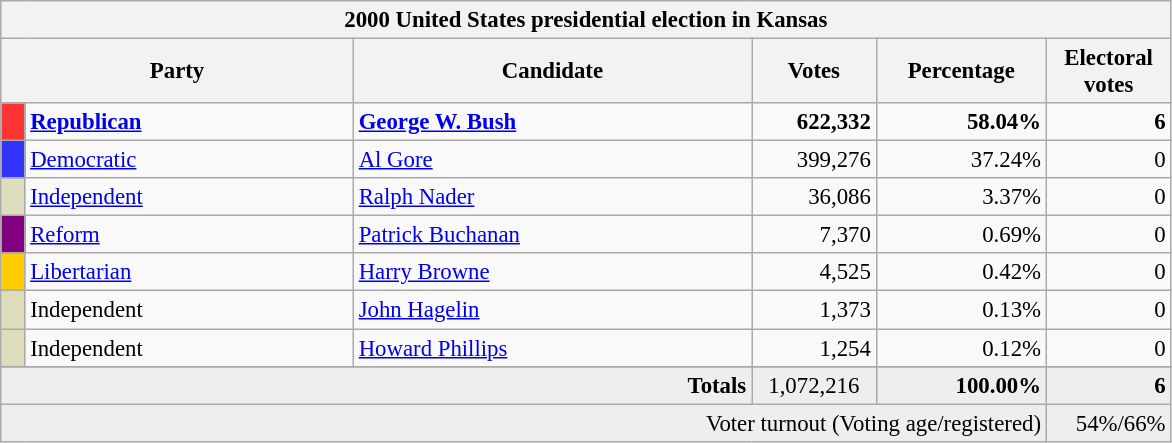<table class="wikitable" style="font-size: 95%;">
<tr>
<th colspan="6">2000 United States presidential election in Kansas</th>
</tr>
<tr>
<th colspan="2" style="width: 15em">Party</th>
<th style="width: 17em">Candidate</th>
<th style="width: 5em">Votes</th>
<th style="width: 7em">Percentage</th>
<th style="width: 5em">Electoral votes</th>
</tr>
<tr>
<th style="background-color:#FF3333; width: 3px"></th>
<td style="width: 130px"><strong><a href='#'>Republican</a></strong></td>
<td><strong><a href='#'>George W. Bush</a></strong></td>
<td align="right"><strong>622,332</strong></td>
<td align="right"><strong>58.04%</strong></td>
<td align="right"><strong>6</strong></td>
</tr>
<tr>
<th style="background-color:#3333FF; width: 3px"></th>
<td style="width: 130px"><a href='#'>Democratic</a></td>
<td><a href='#'>Al Gore</a></td>
<td align="right">399,276</td>
<td align="right">37.24%</td>
<td align="right">0</td>
</tr>
<tr>
<th style="background-color:#DDDDBB; width: 3px"></th>
<td style="width: 130px"><a href='#'>Independent</a></td>
<td><a href='#'>Ralph Nader</a></td>
<td align="right">36,086</td>
<td align="right">3.37%</td>
<td align="right">0</td>
</tr>
<tr>
<th style="background-color:purple; width: 3px"></th>
<td style="width: 130px"><a href='#'>Reform</a></td>
<td><a href='#'>Patrick Buchanan</a></td>
<td align="right">7,370</td>
<td align="right">0.69%</td>
<td align="right">0</td>
</tr>
<tr>
<th style="background-color:#FC0; width: 3px"></th>
<td style="width: 130px"><a href='#'>Libertarian</a></td>
<td><a href='#'>Harry Browne</a></td>
<td align="right">4,525</td>
<td align="right">0.42%</td>
<td align="right">0</td>
</tr>
<tr>
<th style="background-color:#DDDDBB; width: 3px"></th>
<td style="width: 130px">Independent</td>
<td><a href='#'>John Hagelin</a></td>
<td align="right">1,373</td>
<td align="right">0.13%</td>
<td align="right">0</td>
</tr>
<tr>
<th style="background-color:#DDDDBB; width: 3px"></th>
<td style="width: 130px">Independent</td>
<td><a href='#'>Howard Phillips</a></td>
<td align="right">1,254</td>
<td align="right">0.12%</td>
<td align="right">0</td>
</tr>
<tr>
</tr>
<tr bgcolor="#EEEEEE">
<td colspan="3" align="right"><strong>Totals</strong></td>
<td align="center">1,072,216</td>
<td align="right"><strong>100.00%</strong></td>
<td align="right"><strong>6</strong></td>
</tr>
<tr bgcolor="#EEEEEE">
<td colspan="5" align="right">Voter turnout (Voting age/registered)</td>
<td colspan="1" align="right">54%/66%</td>
</tr>
</table>
